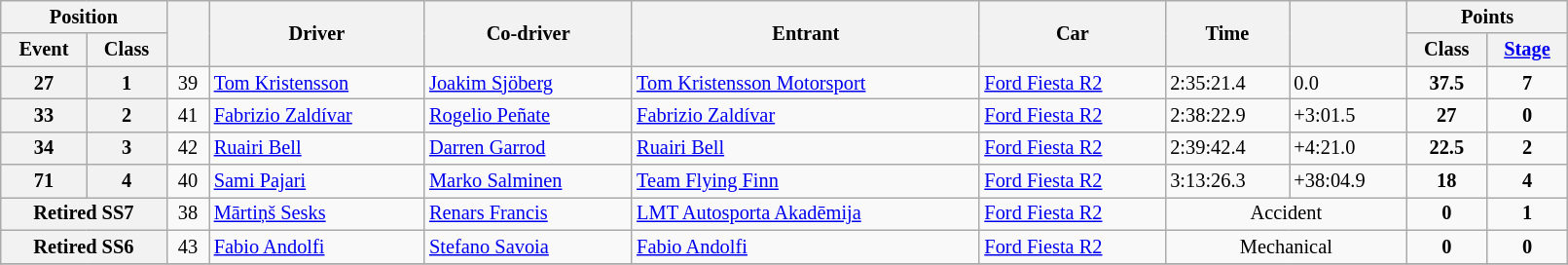<table class="wikitable" width=85% style="font-size: 85%;">
<tr>
<th colspan="2">Position</th>
<th rowspan="2"></th>
<th rowspan="2">Driver</th>
<th rowspan="2">Co-driver</th>
<th rowspan="2">Entrant</th>
<th rowspan="2">Car</th>
<th rowspan="2">Time</th>
<th rowspan="2"></th>
<th colspan="2">Points</th>
</tr>
<tr>
<th>Event</th>
<th>Class</th>
<th>Class</th>
<th><a href='#'>Stage</a></th>
</tr>
<tr>
<th>27</th>
<th>1</th>
<td align="center">39</td>
<td><a href='#'>Tom Kristensson</a></td>
<td><a href='#'>Joakim Sjöberg</a></td>
<td><a href='#'>Tom Kristensson Motorsport</a></td>
<td><a href='#'>Ford Fiesta R2</a></td>
<td>2:35:21.4</td>
<td>0.0</td>
<td align="center"><strong>37.5</strong></td>
<td align="center"><strong>7</strong></td>
</tr>
<tr>
<th>33</th>
<th>2</th>
<td align="center">41</td>
<td><a href='#'>Fabrizio Zaldívar</a></td>
<td><a href='#'>Rogelio Peñate</a></td>
<td><a href='#'>Fabrizio Zaldívar</a></td>
<td><a href='#'>Ford Fiesta R2</a></td>
<td>2:38:22.9</td>
<td>+3:01.5</td>
<td align="center"><strong>27</strong></td>
<td align="center"><strong>0</strong></td>
</tr>
<tr>
<th>34</th>
<th>3</th>
<td align="center">42</td>
<td><a href='#'>Ruairi Bell</a></td>
<td><a href='#'>Darren Garrod</a></td>
<td><a href='#'>Ruairi Bell</a></td>
<td><a href='#'>Ford Fiesta R2</a></td>
<td>2:39:42.4</td>
<td>+4:21.0</td>
<td align="center"><strong>22.5</strong></td>
<td align="center"><strong>2</strong></td>
</tr>
<tr>
<th>71</th>
<th>4</th>
<td align="center">40</td>
<td><a href='#'>Sami Pajari</a></td>
<td><a href='#'>Marko Salminen</a></td>
<td><a href='#'>Team Flying Finn</a></td>
<td><a href='#'>Ford Fiesta R2</a></td>
<td>3:13:26.3</td>
<td>+38:04.9</td>
<td align="center"><strong>18</strong></td>
<td align="center"><strong>4</strong></td>
</tr>
<tr>
<th colspan="2">Retired SS7</th>
<td align="center">38</td>
<td><a href='#'>Mārtiņš Sesks</a></td>
<td><a href='#'>Renars Francis</a></td>
<td><a href='#'>LMT Autosporta Akadēmija</a></td>
<td><a href='#'>Ford Fiesta R2</a></td>
<td align="center" colspan="2">Accident</td>
<td align="center"><strong>0</strong></td>
<td align="center"><strong>1</strong></td>
</tr>
<tr>
<th colspan="2">Retired SS6</th>
<td align="center">43</td>
<td><a href='#'>Fabio Andolfi</a></td>
<td><a href='#'>Stefano Savoia</a></td>
<td><a href='#'>Fabio Andolfi</a></td>
<td><a href='#'>Ford Fiesta R2</a></td>
<td align="center" colspan="2">Mechanical</td>
<td align="center"><strong>0</strong></td>
<td align="center"><strong>0</strong></td>
</tr>
<tr>
</tr>
</table>
